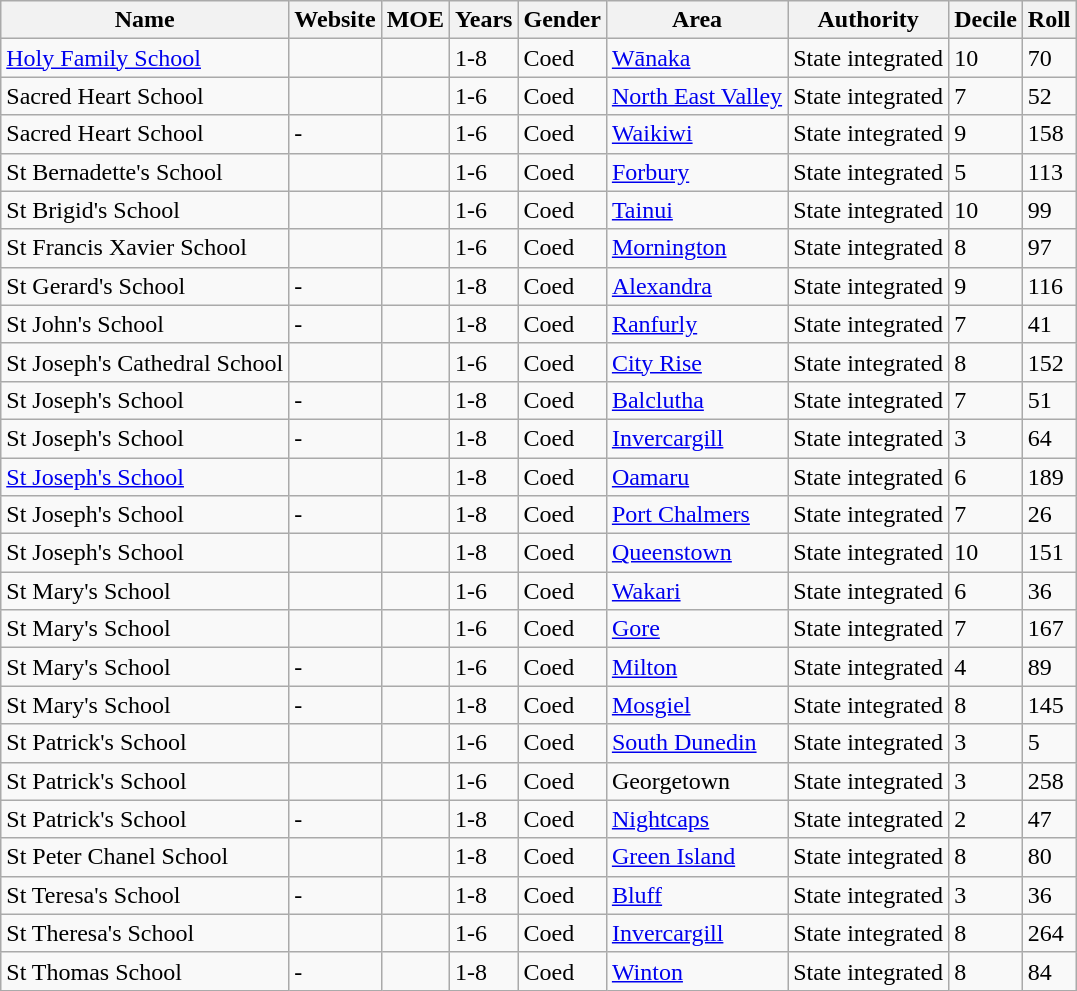<table class="wikitable sortable">
<tr>
<th>Name</th>
<th>Website</th>
<th>MOE</th>
<th>Years</th>
<th>Gender</th>
<th>Area</th>
<th>Authority</th>
<th>Decile</th>
<th>Roll</th>
</tr>
<tr>
<td><a href='#'>Holy Family School</a></td>
<td></td>
<td></td>
<td>1-8</td>
<td>Coed</td>
<td><a href='#'>Wānaka</a></td>
<td>State integrated</td>
<td>10</td>
<td>70</td>
</tr>
<tr>
<td>Sacred Heart School</td>
<td></td>
<td></td>
<td>1-6</td>
<td>Coed</td>
<td><a href='#'>North East Valley</a></td>
<td>State integrated</td>
<td>7</td>
<td>52</td>
</tr>
<tr>
<td>Sacred Heart School</td>
<td>-</td>
<td></td>
<td>1-6</td>
<td>Coed</td>
<td><a href='#'>Waikiwi</a></td>
<td>State integrated</td>
<td>9</td>
<td>158</td>
</tr>
<tr>
<td>St Bernadette's School</td>
<td></td>
<td></td>
<td>1-6</td>
<td>Coed</td>
<td><a href='#'>Forbury</a></td>
<td>State integrated</td>
<td>5</td>
<td>113</td>
</tr>
<tr>
<td>St Brigid's School</td>
<td></td>
<td></td>
<td>1-6</td>
<td>Coed</td>
<td><a href='#'>Tainui</a></td>
<td>State integrated</td>
<td>10</td>
<td>99</td>
</tr>
<tr>
<td>St Francis Xavier School</td>
<td></td>
<td></td>
<td>1-6</td>
<td>Coed</td>
<td><a href='#'>Mornington</a></td>
<td>State integrated</td>
<td>8</td>
<td>97</td>
</tr>
<tr>
<td>St Gerard's School</td>
<td>-</td>
<td></td>
<td>1-8</td>
<td>Coed</td>
<td><a href='#'>Alexandra</a></td>
<td>State integrated</td>
<td>9</td>
<td>116</td>
</tr>
<tr>
<td>St John's School</td>
<td>-</td>
<td></td>
<td>1-8</td>
<td>Coed</td>
<td><a href='#'>Ranfurly</a></td>
<td>State integrated</td>
<td>7</td>
<td>41</td>
</tr>
<tr>
<td>St Joseph's Cathedral School</td>
<td></td>
<td></td>
<td>1-6</td>
<td>Coed</td>
<td><a href='#'>City Rise</a></td>
<td>State integrated</td>
<td>8</td>
<td>152</td>
</tr>
<tr>
<td>St Joseph's School</td>
<td>-</td>
<td></td>
<td>1-8</td>
<td>Coed</td>
<td><a href='#'>Balclutha</a></td>
<td>State integrated</td>
<td>7</td>
<td>51</td>
</tr>
<tr>
<td>St Joseph's School</td>
<td>-</td>
<td></td>
<td>1-8</td>
<td>Coed</td>
<td><a href='#'>Invercargill</a></td>
<td>State integrated</td>
<td>3</td>
<td>64</td>
</tr>
<tr>
<td><a href='#'>St Joseph's School</a></td>
<td></td>
<td></td>
<td>1-8</td>
<td>Coed</td>
<td><a href='#'>Oamaru</a></td>
<td>State integrated</td>
<td>6</td>
<td>189</td>
</tr>
<tr>
<td>St Joseph's School</td>
<td>-</td>
<td></td>
<td>1-8</td>
<td>Coed</td>
<td><a href='#'>Port Chalmers</a></td>
<td>State integrated</td>
<td>7</td>
<td>26</td>
</tr>
<tr>
<td>St Joseph's School</td>
<td></td>
<td></td>
<td>1-8</td>
<td>Coed</td>
<td><a href='#'>Queenstown</a></td>
<td>State integrated</td>
<td>10</td>
<td>151</td>
</tr>
<tr>
<td>St Mary's School</td>
<td></td>
<td></td>
<td>1-6</td>
<td>Coed</td>
<td><a href='#'>Wakari</a></td>
<td>State integrated</td>
<td>6</td>
<td>36</td>
</tr>
<tr>
<td>St Mary's School</td>
<td></td>
<td></td>
<td>1-6</td>
<td>Coed</td>
<td><a href='#'>Gore</a></td>
<td>State integrated</td>
<td>7</td>
<td>167</td>
</tr>
<tr>
<td>St Mary's School</td>
<td>-</td>
<td></td>
<td>1-6</td>
<td>Coed</td>
<td><a href='#'>Milton</a></td>
<td>State integrated</td>
<td>4</td>
<td>89</td>
</tr>
<tr>
<td>St Mary's School</td>
<td>-</td>
<td></td>
<td>1-8</td>
<td>Coed</td>
<td><a href='#'>Mosgiel</a></td>
<td>State integrated</td>
<td>8</td>
<td>145</td>
</tr>
<tr>
<td>St Patrick's School</td>
<td></td>
<td></td>
<td>1-6</td>
<td>Coed</td>
<td><a href='#'>South Dunedin</a></td>
<td>State integrated</td>
<td>3</td>
<td>5</td>
</tr>
<tr>
<td>St Patrick's School</td>
<td></td>
<td></td>
<td>1-6</td>
<td>Coed</td>
<td>Georgetown</td>
<td>State integrated</td>
<td>3</td>
<td>258</td>
</tr>
<tr>
<td>St Patrick's School</td>
<td>-</td>
<td></td>
<td>1-8</td>
<td>Coed</td>
<td><a href='#'>Nightcaps</a></td>
<td>State integrated</td>
<td>2</td>
<td>47</td>
</tr>
<tr>
<td>St Peter Chanel School</td>
<td></td>
<td></td>
<td>1-8</td>
<td>Coed</td>
<td><a href='#'>Green Island</a></td>
<td>State integrated</td>
<td>8</td>
<td>80</td>
</tr>
<tr>
<td>St Teresa's School</td>
<td>-</td>
<td></td>
<td>1-8</td>
<td>Coed</td>
<td><a href='#'>Bluff</a></td>
<td>State integrated</td>
<td>3</td>
<td>36</td>
</tr>
<tr>
<td>St Theresa's School</td>
<td></td>
<td></td>
<td>1-6</td>
<td>Coed</td>
<td><a href='#'>Invercargill</a></td>
<td>State integrated</td>
<td>8</td>
<td>264</td>
</tr>
<tr>
<td>St Thomas School</td>
<td>-</td>
<td></td>
<td>1-8</td>
<td>Coed</td>
<td><a href='#'>Winton</a></td>
<td>State integrated</td>
<td>8</td>
<td>84</td>
</tr>
</table>
